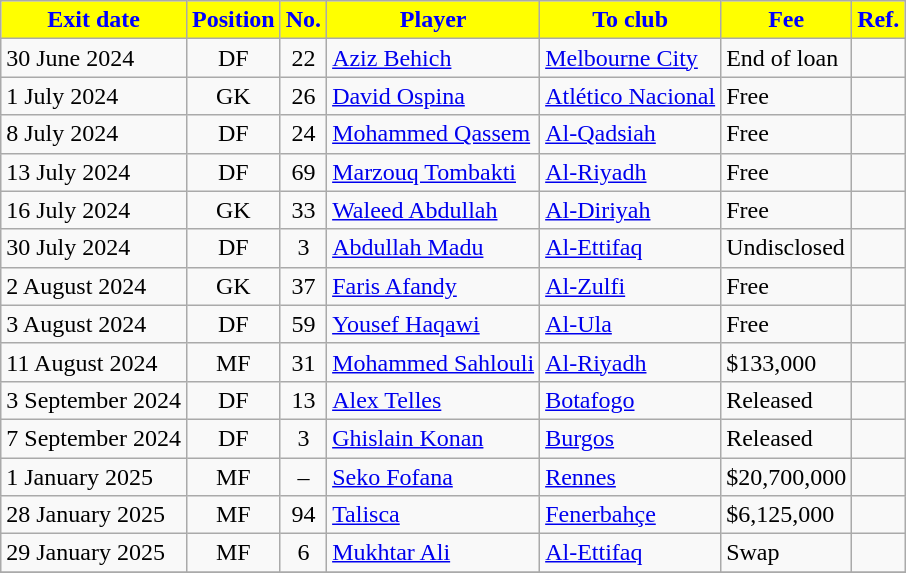<table class="wikitable sortable">
<tr>
<th style="background:yellow; color:blue;"><strong>Exit date</strong></th>
<th style="background:yellow; color:blue;"><strong>Position</strong></th>
<th style="background:yellow; color:blue;"><strong>No.</strong></th>
<th style="background:yellow; color:blue;"><strong>Player</strong></th>
<th style="background:yellow; color:blue;"><strong>To club</strong></th>
<th style="background:yellow; color:blue;"><strong>Fee</strong></th>
<th style="background:yellow; color:blue;"><strong>Ref.</strong></th>
</tr>
<tr>
<td>30 June 2024</td>
<td style="text-align:center;">DF</td>
<td style="text-align:center;">22</td>
<td style="text-align:left;"> <a href='#'>Aziz Behich</a></td>
<td style="text-align:left;"> <a href='#'>Melbourne City</a></td>
<td>End of loan</td>
<td></td>
</tr>
<tr>
<td>1 July 2024</td>
<td style="text-align:center;">GK</td>
<td style="text-align:center;">26</td>
<td style="text-align:left;"> <a href='#'>David Ospina</a></td>
<td style="text-align:left;"> <a href='#'>Atlético Nacional</a></td>
<td>Free</td>
<td></td>
</tr>
<tr>
<td>8 July 2024</td>
<td style="text-align:center;">DF</td>
<td style="text-align:center;">24</td>
<td style="text-align:left;"> <a href='#'>Mohammed Qassem</a></td>
<td style="text-align:left;"> <a href='#'>Al-Qadsiah</a></td>
<td>Free</td>
<td></td>
</tr>
<tr>
<td>13 July 2024</td>
<td style="text-align:center;">DF</td>
<td style="text-align:center;">69</td>
<td style="text-align:left;"> <a href='#'>Marzouq Tombakti</a></td>
<td style="text-align:left;"> <a href='#'>Al-Riyadh</a></td>
<td>Free</td>
<td></td>
</tr>
<tr>
<td>16 July 2024</td>
<td style="text-align:center;">GK</td>
<td style="text-align:center;">33</td>
<td style="text-align:left;"> <a href='#'>Waleed Abdullah</a></td>
<td style="text-align:left;"> <a href='#'>Al-Diriyah</a></td>
<td>Free</td>
<td></td>
</tr>
<tr>
<td>30 July 2024</td>
<td style="text-align:center;">DF</td>
<td style="text-align:center;">3</td>
<td style="text-align:left;"> <a href='#'>Abdullah Madu</a></td>
<td style="text-align:left;"> <a href='#'>Al-Ettifaq</a></td>
<td>Undisclosed</td>
<td></td>
</tr>
<tr>
<td>2 August 2024</td>
<td style="text-align:center;">GK</td>
<td style="text-align:center;">37</td>
<td style="text-align:left;"> <a href='#'>Faris Afandy</a></td>
<td style="text-align:left;"> <a href='#'>Al-Zulfi</a></td>
<td>Free</td>
<td></td>
</tr>
<tr>
<td>3 August 2024</td>
<td style="text-align:center;">DF</td>
<td style="text-align:center;">59</td>
<td style="text-align:left;"> <a href='#'>Yousef Haqawi</a></td>
<td style="text-align:left;"> <a href='#'>Al-Ula</a></td>
<td>Free</td>
<td></td>
</tr>
<tr>
<td>11 August 2024</td>
<td style="text-align:center;">MF</td>
<td style="text-align:center;">31</td>
<td style="text-align:left;"> <a href='#'>Mohammed Sahlouli</a></td>
<td style="text-align:left;"> <a href='#'>Al-Riyadh</a></td>
<td>$133,000</td>
<td></td>
</tr>
<tr>
<td>3 September 2024</td>
<td style="text-align:center;">DF</td>
<td style="text-align:center;">13</td>
<td style="text-align:left;"> <a href='#'>Alex Telles</a></td>
<td style="text-align:left;"> <a href='#'>Botafogo</a></td>
<td>Released</td>
<td></td>
</tr>
<tr>
<td>7 September 2024</td>
<td style="text-align:center;">DF</td>
<td style="text-align:center;">3</td>
<td style="text-align:left;"> <a href='#'>Ghislain Konan</a></td>
<td style="text-align:left;"> <a href='#'>Burgos</a></td>
<td>Released</td>
<td></td>
</tr>
<tr>
<td>1 January 2025</td>
<td style="text-align:center;">MF</td>
<td style="text-align:center;">–</td>
<td style="text-align:left;"> <a href='#'>Seko Fofana</a></td>
<td style="text-align:left;"> <a href='#'>Rennes</a></td>
<td>$20,700,000</td>
<td></td>
</tr>
<tr>
<td>28 January 2025</td>
<td style="text-align:center;">MF</td>
<td style="text-align:center;">94</td>
<td style="text-align:left;"> <a href='#'>Talisca</a></td>
<td style="text-align:left;"> <a href='#'>Fenerbahçe</a></td>
<td>$6,125,000</td>
<td></td>
</tr>
<tr>
<td>29 January 2025</td>
<td style="text-align:center;">MF</td>
<td style="text-align:center;">6</td>
<td style="text-align:left;"> <a href='#'>Mukhtar Ali</a></td>
<td style="text-align:left;"> <a href='#'>Al-Ettifaq</a></td>
<td>Swap</td>
<td></td>
</tr>
<tr>
</tr>
</table>
